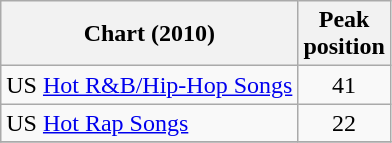<table class="wikitable sortable">
<tr>
<th align="left">Chart (2010)</th>
<th align="center">Peak<br>position</th>
</tr>
<tr>
<td align="left">US <a href='#'>Hot R&B/Hip-Hop Songs</a></td>
<td align="center">41</td>
</tr>
<tr>
<td align="left">US <a href='#'>Hot Rap Songs</a></td>
<td align="center">22</td>
</tr>
<tr>
</tr>
</table>
